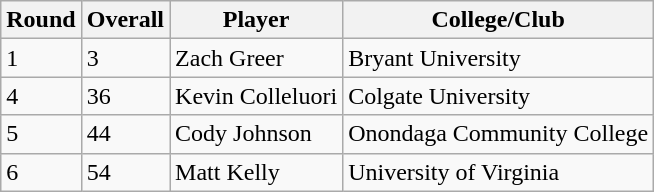<table class="wikitable">
<tr>
<th>Round</th>
<th>Overall</th>
<th>Player</th>
<th>College/Club</th>
</tr>
<tr>
<td>1</td>
<td>3</td>
<td>Zach Greer</td>
<td>Bryant University</td>
</tr>
<tr>
<td>4</td>
<td>36</td>
<td>Kevin Colleluori</td>
<td>Colgate University</td>
</tr>
<tr>
<td>5</td>
<td>44</td>
<td>Cody Johnson</td>
<td>Onondaga Community College</td>
</tr>
<tr>
<td>6</td>
<td>54</td>
<td>Matt Kelly</td>
<td>University of Virginia</td>
</tr>
</table>
